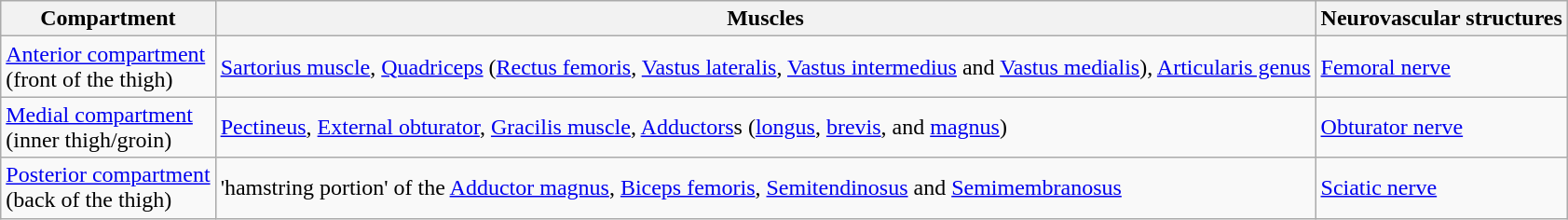<table class="wikitable">
<tr>
<th>Compartment</th>
<th>Muscles</th>
<th>Neurovascular structures</th>
</tr>
<tr>
<td><a href='#'>Anterior compartment</a><br>(front of the thigh)</td>
<td><a href='#'>Sartorius muscle</a>, <a href='#'>Quadriceps</a> (<a href='#'>Rectus femoris</a>, <a href='#'>Vastus lateralis</a>, <a href='#'>Vastus intermedius</a> and <a href='#'>Vastus medialis</a>), <a href='#'>Articularis genus</a></td>
<td><a href='#'>Femoral nerve</a></td>
</tr>
<tr>
<td><a href='#'>Medial compartment</a><br>(inner thigh/groin)</td>
<td><a href='#'>Pectineus</a>, <a href='#'>External obturator</a>, <a href='#'>Gracilis muscle</a>, <a href='#'>Adductors</a>s (<a href='#'>longus</a>, <a href='#'>brevis</a>, and <a href='#'>magnus</a>)</td>
<td><a href='#'>Obturator nerve</a></td>
</tr>
<tr>
<td><a href='#'>Posterior compartment</a><br>(back of the thigh)</td>
<td>'hamstring portion' of the <a href='#'>Adductor magnus</a>, <a href='#'>Biceps femoris</a>, <a href='#'>Semitendinosus</a> and <a href='#'>Semimembranosus</a></td>
<td><a href='#'>Sciatic nerve</a></td>
</tr>
</table>
